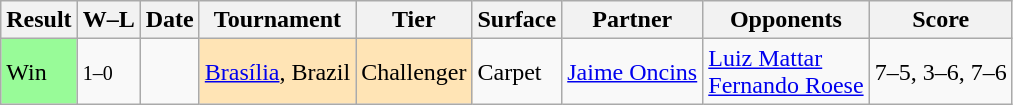<table class="sortable wikitable">
<tr>
<th>Result</th>
<th class="unsortable">W–L</th>
<th>Date</th>
<th>Tournament</th>
<th>Tier</th>
<th>Surface</th>
<th>Partner</th>
<th>Opponents</th>
<th class="unsortable">Score</th>
</tr>
<tr>
<td bgcolor=98FB98>Win</td>
<td><small>1–0</small></td>
<td></td>
<td style="background:moccasin;"><a href='#'>Brasília</a>, Brazil</td>
<td style="background:moccasin;">Challenger</td>
<td>Carpet</td>
<td> <a href='#'>Jaime Oncins</a></td>
<td> <a href='#'>Luiz Mattar</a> <br>  <a href='#'>Fernando Roese</a></td>
<td>7–5, 3–6, 7–6</td>
</tr>
</table>
